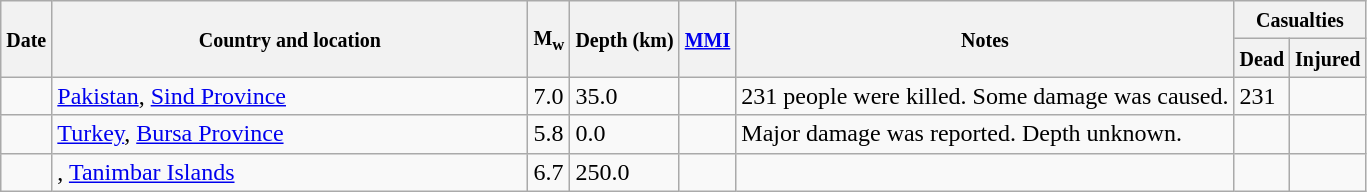<table class="wikitable sortable sort-under" style="border:1px black; margin-left:1em;">
<tr>
<th rowspan="2"><small>Date</small></th>
<th rowspan="2" style="width: 310px"><small>Country and location</small></th>
<th rowspan="2"><small>M<sub>w</sub></small></th>
<th rowspan="2"><small>Depth (km)</small></th>
<th rowspan="2"><small><a href='#'>MMI</a></small></th>
<th rowspan="2" class="unsortable"><small>Notes</small></th>
<th colspan="2"><small>Casualties</small></th>
</tr>
<tr>
<th><small>Dead</small></th>
<th><small>Injured</small></th>
</tr>
<tr>
<td></td>
<td> <a href='#'>Pakistan</a>, <a href='#'>Sind Province</a></td>
<td>7.0</td>
<td>35.0</td>
<td></td>
<td>231 people were killed. Some damage was caused.</td>
<td>231</td>
<td></td>
</tr>
<tr>
<td></td>
<td> <a href='#'>Turkey</a>, <a href='#'>Bursa Province</a></td>
<td>5.8</td>
<td>0.0</td>
<td></td>
<td>Major damage was reported. Depth unknown.</td>
<td></td>
<td></td>
</tr>
<tr>
<td></td>
<td>, <a href='#'>Tanimbar Islands</a></td>
<td>6.7</td>
<td>250.0</td>
<td></td>
<td></td>
<td></td>
<td></td>
</tr>
</table>
